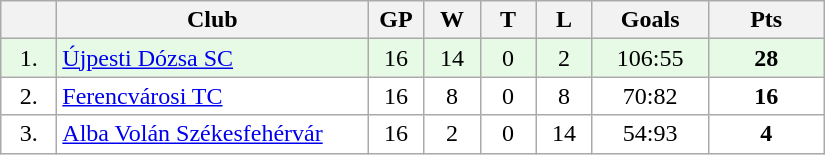<table class="wikitable">
<tr>
<th width="30"></th>
<th width="200">Club</th>
<th width="30">GP</th>
<th width="30">W</th>
<th width="30">T</th>
<th width="30">L</th>
<th width="70">Goals</th>
<th width="70">Pts</th>
</tr>
<tr bgcolor="#e6fae6" align="center">
<td>1.</td>
<td align="left"><a href='#'>Újpesti Dózsa SC</a></td>
<td>16</td>
<td>14</td>
<td>0</td>
<td>2</td>
<td>106:55</td>
<td><strong>28</strong></td>
</tr>
<tr bgcolor="#FFFFFF" align="center">
<td>2.</td>
<td align="left"><a href='#'>Ferencvárosi TC</a></td>
<td>16</td>
<td>8</td>
<td>0</td>
<td>8</td>
<td>70:82</td>
<td><strong>16</strong></td>
</tr>
<tr bgcolor="#FFFFFF" align="center">
<td>3.</td>
<td align="left"><a href='#'>Alba Volán Székesfehérvár</a></td>
<td>16</td>
<td>2</td>
<td>0</td>
<td>14</td>
<td>54:93</td>
<td><strong>4</strong></td>
</tr>
</table>
